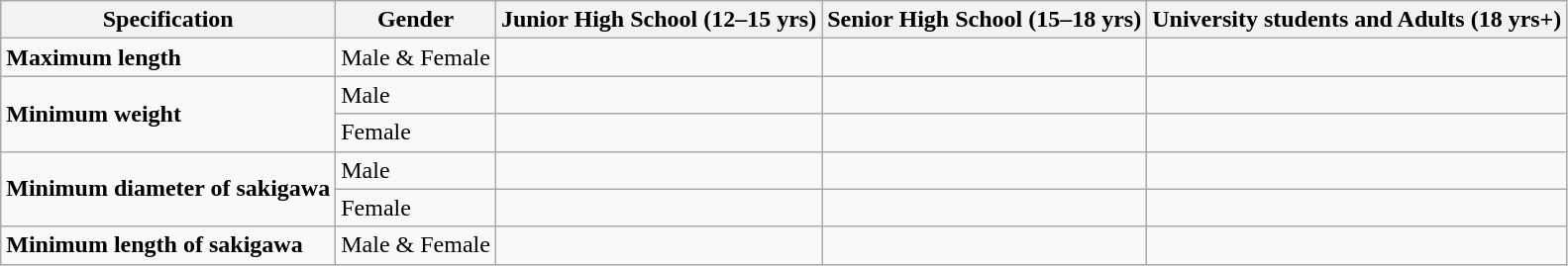<table class="wikitable">
<tr>
<th>Specification</th>
<th>Gender</th>
<th>Junior High School (12–15 yrs)</th>
<th>Senior High School (15–18 yrs)</th>
<th>University students and Adults (18 yrs+)</th>
</tr>
<tr>
<td align="left"><strong>Maximum length</strong></td>
<td>Male & Female</td>
<td></td>
<td></td>
<td></td>
</tr>
<tr>
<td align="left"  rowspan="2"><strong>Minimum weight</strong></td>
<td>Male</td>
<td></td>
<td></td>
<td></td>
</tr>
<tr>
<td>Female</td>
<td></td>
<td></td>
<td></td>
</tr>
<tr>
<td align="left"  rowspan="2"><strong>Minimum diameter of sakigawa</strong></td>
<td>Male</td>
<td></td>
<td></td>
<td></td>
</tr>
<tr>
<td>Female</td>
<td></td>
<td></td>
<td></td>
</tr>
<tr>
<td align="left"><strong>Minimum length of sakigawa</strong></td>
<td>Male & Female</td>
<td></td>
<td></td>
<td></td>
</tr>
</table>
